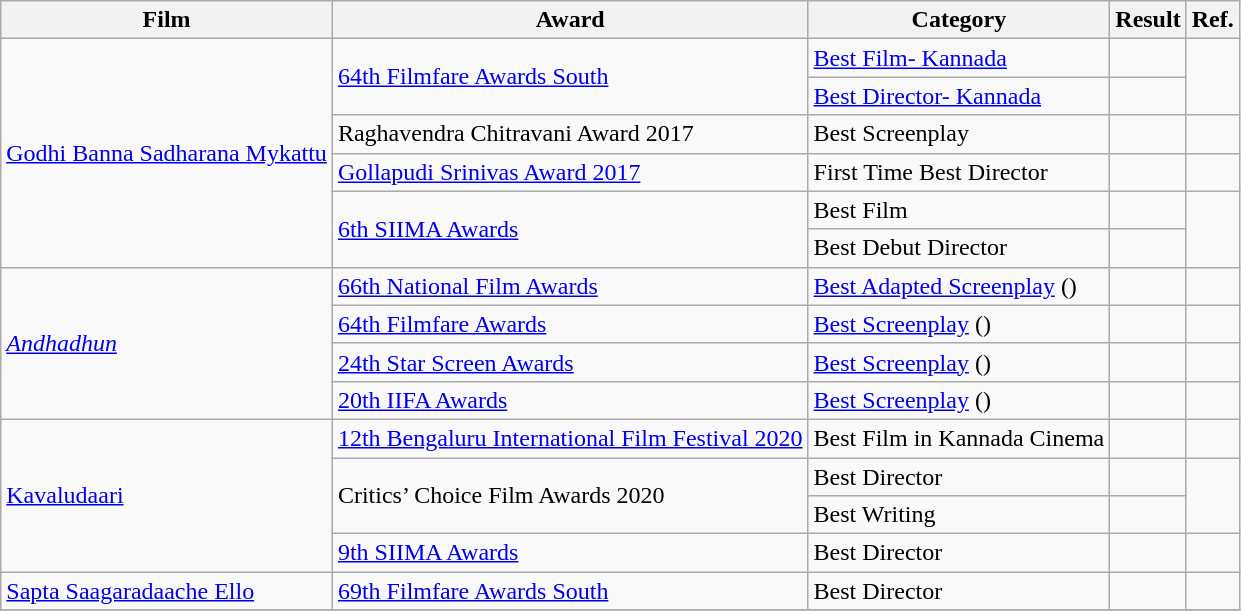<table class=wikitable>
<tr>
<th>Film</th>
<th>Award</th>
<th>Category</th>
<th>Result</th>
<th>Ref.</th>
</tr>
<tr>
<td rowspan=6><a href='#'>Godhi Banna Sadharana Mykattu</a></td>
<td rowspan=2><a href='#'>64th Filmfare Awards South</a></td>
<td><a href='#'>Best Film- Kannada</a></td>
<td></td>
<td rowspan=2></td>
</tr>
<tr>
<td><a href='#'>Best Director- Kannada</a></td>
<td></td>
</tr>
<tr>
<td>Raghavendra Chitravani Award 2017</td>
<td>Best Screenplay</td>
<td></td>
<td></td>
</tr>
<tr>
<td><a href='#'>Gollapudi Srinivas Award 2017</a></td>
<td>First Time Best Director</td>
<td></td>
<td></td>
</tr>
<tr>
<td rowspan=2><a href='#'>6th SIIMA Awards</a></td>
<td>Best Film</td>
<td></td>
<td rowspan=2></td>
</tr>
<tr>
<td>Best Debut Director</td>
<td></td>
</tr>
<tr>
<td rowspan=4><em><a href='#'>Andhadhun</a></em></td>
<td><a href='#'>66th National Film Awards</a></td>
<td><a href='#'>Best Adapted Screenplay</a> ()</td>
<td></td>
<td></td>
</tr>
<tr>
<td><a href='#'>64th Filmfare Awards</a></td>
<td><a href='#'>Best Screenplay</a> ()</td>
<td></td>
<td></td>
</tr>
<tr>
<td><a href='#'>24th Star Screen Awards</a></td>
<td><a href='#'>Best Screenplay</a> ()</td>
<td></td>
<td></td>
</tr>
<tr>
<td><a href='#'>20th IIFA Awards</a></td>
<td><a href='#'>Best Screenplay</a> ()</td>
<td></td>
<td></td>
</tr>
<tr>
<td rowspan=4><a href='#'>Kavaludaari</a></td>
<td><a href='#'>12th Bengaluru International Film Festival 2020</a></td>
<td>Best Film in Kannada Cinema</td>
<td></td>
<td></td>
</tr>
<tr>
<td rowspan=2>Critics’ Choice Film Awards 2020</td>
<td>Best Director</td>
<td></td>
<td rowspan=2></td>
</tr>
<tr>
<td>Best Writing</td>
<td></td>
</tr>
<tr>
<td><a href='#'>9th SIIMA Awards</a></td>
<td>Best Director</td>
<td></td>
<td></td>
</tr>
<tr>
<td><a href='#'>Sapta Saagaradaache Ello</a></td>
<td><a href='#'>69th Filmfare Awards South</a></td>
<td>Best Director</td>
<td></td>
<td></td>
</tr>
<tr>
</tr>
</table>
